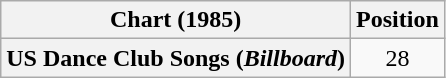<table class="wikitable plainrowheaders" style="text-align:center">
<tr>
<th scope="col">Chart (1985)</th>
<th scope="col">Position</th>
</tr>
<tr>
<th scope="row">US Dance Club Songs (<em>Billboard</em>)</th>
<td>28</td>
</tr>
</table>
